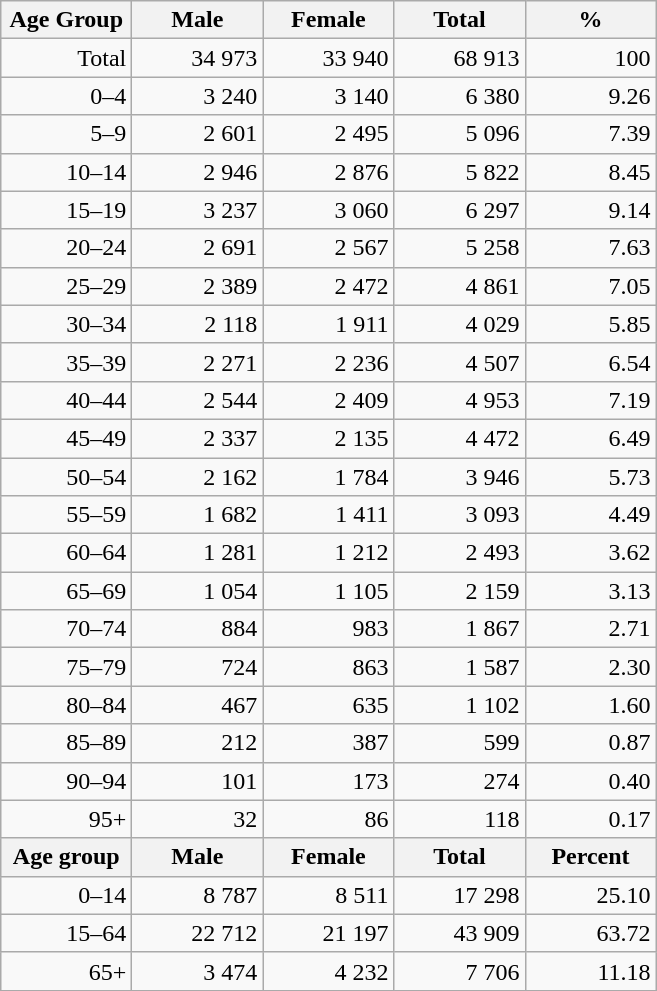<table class="wikitable">
<tr>
<th width="80pt">Age Group</th>
<th width="80pt">Male</th>
<th width="80pt">Female</th>
<th width="80pt">Total</th>
<th width="80pt">%</th>
</tr>
<tr>
<td align="right">Total</td>
<td align="right">34 973</td>
<td align="right">33 940</td>
<td align="right">68 913</td>
<td align="right">100</td>
</tr>
<tr>
<td align="right">0–4</td>
<td align="right">3 240</td>
<td align="right">3 140</td>
<td align="right">6 380</td>
<td align="right">9.26</td>
</tr>
<tr>
<td align="right">5–9</td>
<td align="right">2 601</td>
<td align="right">2 495</td>
<td align="right">5 096</td>
<td align="right">7.39</td>
</tr>
<tr>
<td align="right">10–14</td>
<td align="right">2 946</td>
<td align="right">2 876</td>
<td align="right">5 822</td>
<td align="right">8.45</td>
</tr>
<tr>
<td align="right">15–19</td>
<td align="right">3 237</td>
<td align="right">3 060</td>
<td align="right">6 297</td>
<td align="right">9.14</td>
</tr>
<tr>
<td align="right">20–24</td>
<td align="right">2 691</td>
<td align="right">2 567</td>
<td align="right">5 258</td>
<td align="right">7.63</td>
</tr>
<tr>
<td align="right">25–29</td>
<td align="right">2 389</td>
<td align="right">2 472</td>
<td align="right">4 861</td>
<td align="right">7.05</td>
</tr>
<tr>
<td align="right">30–34</td>
<td align="right">2 118</td>
<td align="right">1 911</td>
<td align="right">4 029</td>
<td align="right">5.85</td>
</tr>
<tr>
<td align="right">35–39</td>
<td align="right">2 271</td>
<td align="right">2 236</td>
<td align="right">4 507</td>
<td align="right">6.54</td>
</tr>
<tr>
<td align="right">40–44</td>
<td align="right">2 544</td>
<td align="right">2 409</td>
<td align="right">4 953</td>
<td align="right">7.19</td>
</tr>
<tr>
<td align="right">45–49</td>
<td align="right">2 337</td>
<td align="right">2 135</td>
<td align="right">4 472</td>
<td align="right">6.49</td>
</tr>
<tr>
<td align="right">50–54</td>
<td align="right">2 162</td>
<td align="right">1 784</td>
<td align="right">3 946</td>
<td align="right">5.73</td>
</tr>
<tr>
<td align="right">55–59</td>
<td align="right">1 682</td>
<td align="right">1 411</td>
<td align="right">3 093</td>
<td align="right">4.49</td>
</tr>
<tr>
<td align="right">60–64</td>
<td align="right">1 281</td>
<td align="right">1 212</td>
<td align="right">2 493</td>
<td align="right">3.62</td>
</tr>
<tr>
<td align="right">65–69</td>
<td align="right">1 054</td>
<td align="right">1 105</td>
<td align="right">2 159</td>
<td align="right">3.13</td>
</tr>
<tr>
<td align="right">70–74</td>
<td align="right">884</td>
<td align="right">983</td>
<td align="right">1 867</td>
<td align="right">2.71</td>
</tr>
<tr>
<td align="right">75–79</td>
<td align="right">724</td>
<td align="right">863</td>
<td align="right">1 587</td>
<td align="right">2.30</td>
</tr>
<tr>
<td align="right">80–84</td>
<td align="right">467</td>
<td align="right">635</td>
<td align="right">1 102</td>
<td align="right">1.60</td>
</tr>
<tr>
<td align="right">85–89</td>
<td align="right">212</td>
<td align="right">387</td>
<td align="right">599</td>
<td align="right">0.87</td>
</tr>
<tr>
<td align="right">90–94</td>
<td align="right">101</td>
<td align="right">173</td>
<td align="right">274</td>
<td align="right">0.40</td>
</tr>
<tr>
<td align="right">95+</td>
<td align="right">32</td>
<td align="right">86</td>
<td align="right">118</td>
<td align="right">0.17</td>
</tr>
<tr>
<th width="50">Age group</th>
<th width="80pt">Male</th>
<th width="80">Female</th>
<th width="80">Total</th>
<th width="50">Percent</th>
</tr>
<tr>
<td align="right">0–14</td>
<td align="right">8 787</td>
<td align="right">8 511</td>
<td align="right">17 298</td>
<td align="right">25.10</td>
</tr>
<tr>
<td align="right">15–64</td>
<td align="right">22 712</td>
<td align="right">21 197</td>
<td align="right">43 909</td>
<td align="right">63.72</td>
</tr>
<tr>
<td align="right">65+</td>
<td align="right">3 474</td>
<td align="right">4 232</td>
<td align="right">7 706</td>
<td align="right">11.18</td>
</tr>
<tr>
</tr>
</table>
